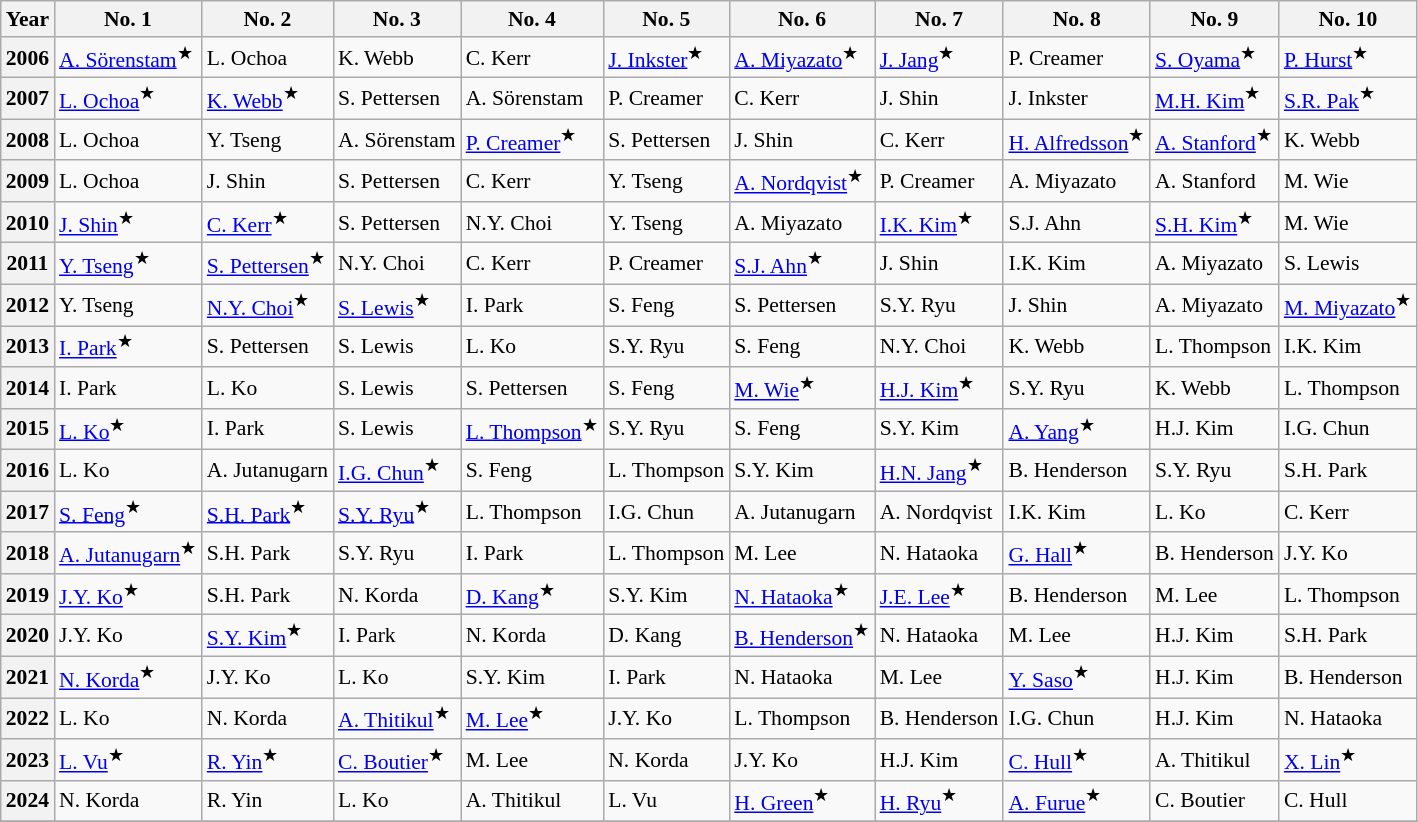<table class="wikitable" style=text-align:left;font-size:90%>
<tr>
<th>Year</th>
<th>No. 1</th>
<th>No. 2</th>
<th>No. 3</th>
<th>No. 4</th>
<th>No. 5</th>
<th>No. 6</th>
<th>No. 7</th>
<th>No. 8</th>
<th>No. 9</th>
<th>No. 10</th>
</tr>
<tr>
<th>2006</th>
<td> <a href='#'>A. Sörenstam</a><sup>★</sup></td>
<td> L. Ochoa</td>
<td> K. Webb</td>
<td> C. Kerr</td>
<td> <a href='#'>J. Inkster</a><sup>★</sup></td>
<td> <a href='#'>A. Miyazato</a><sup>★</sup></td>
<td> <a href='#'>J. Jang</a><sup>★</sup></td>
<td> P. Creamer</td>
<td> <a href='#'>S. Oyama</a><sup>★</sup></td>
<td> <a href='#'>P. Hurst</a><sup>★</sup></td>
</tr>
<tr>
<th>2007</th>
<td> <a href='#'>L. Ochoa</a><sup>★</sup></td>
<td> <a href='#'>K. Webb</a><sup>★</sup></td>
<td> S. Pettersen</td>
<td> A. Sörenstam</td>
<td> P. Creamer</td>
<td> C. Kerr</td>
<td> J. Shin</td>
<td> J. Inkster</td>
<td> <a href='#'>M.H. Kim</a><sup>★</sup></td>
<td> <a href='#'>S.R. Pak</a><sup>★</sup></td>
</tr>
<tr>
<th>2008</th>
<td> L. Ochoa</td>
<td> Y. Tseng</td>
<td> A. Sörenstam</td>
<td> <a href='#'>P. Creamer</a><sup>★</sup></td>
<td> S. Pettersen</td>
<td> J. Shin</td>
<td> C. Kerr</td>
<td> <a href='#'>H. Alfredsson</a><sup>★</sup></td>
<td> <a href='#'>A. Stanford</a><sup>★</sup></td>
<td> K. Webb</td>
</tr>
<tr>
<th>2009</th>
<td> L. Ochoa</td>
<td> J. Shin</td>
<td> S. Pettersen</td>
<td> C. Kerr</td>
<td> Y. Tseng</td>
<td> <a href='#'>A. Nordqvist</a><sup>★</sup></td>
<td> P. Creamer</td>
<td> A. Miyazato</td>
<td> A. Stanford</td>
<td> M. Wie</td>
</tr>
<tr>
<th>2010</th>
<td> <a href='#'>J. Shin</a><sup>★</sup></td>
<td> <a href='#'>C. Kerr</a><sup>★</sup></td>
<td> S. Pettersen</td>
<td> N.Y. Choi</td>
<td> Y. Tseng</td>
<td> A. Miyazato</td>
<td> <a href='#'>I.K. Kim</a><sup>★</sup></td>
<td> S.J. Ahn</td>
<td> <a href='#'>S.H. Kim</a><sup>★</sup></td>
<td> M. Wie</td>
</tr>
<tr>
<th>2011</th>
<td> <a href='#'>Y. Tseng</a><sup>★</sup></td>
<td> <a href='#'>S. Pettersen</a><sup>★</sup></td>
<td> N.Y. Choi</td>
<td> C. Kerr</td>
<td> P. Creamer</td>
<td> <a href='#'>S.J. Ahn</a><sup>★</sup></td>
<td> J. Shin</td>
<td> I.K. Kim</td>
<td> A. Miyazato</td>
<td> S. Lewis</td>
</tr>
<tr>
<th>2012</th>
<td> Y. Tseng</td>
<td> <a href='#'>N.Y. Choi</a><sup>★</sup></td>
<td> <a href='#'>S. Lewis</a><sup>★</sup></td>
<td> I. Park</td>
<td> S. Feng</td>
<td> S. Pettersen</td>
<td> S.Y. Ryu</td>
<td> J. Shin</td>
<td> A. Miyazato</td>
<td> <a href='#'>M. Miyazato</a><sup>★</sup></td>
</tr>
<tr>
<th>2013</th>
<td> <a href='#'>I. Park</a><sup>★</sup></td>
<td> S. Pettersen</td>
<td> S. Lewis</td>
<td> L. Ko</td>
<td> S.Y. Ryu</td>
<td> S. Feng</td>
<td> N.Y. Choi</td>
<td> K. Webb</td>
<td> L. Thompson</td>
<td> I.K. Kim</td>
</tr>
<tr>
<th>2014</th>
<td> I. Park</td>
<td> L. Ko</td>
<td> S. Lewis</td>
<td> S. Pettersen</td>
<td> S. Feng</td>
<td> <a href='#'>M. Wie</a><sup>★</sup></td>
<td> <a href='#'>H.J. Kim</a><sup>★</sup></td>
<td> S.Y. Ryu</td>
<td> K. Webb</td>
<td> L. Thompson</td>
</tr>
<tr>
<th>2015</th>
<td> <a href='#'>L. Ko</a><sup>★</sup></td>
<td> I. Park</td>
<td> S. Lewis</td>
<td> <a href='#'>L. Thompson</a><sup>★</sup></td>
<td> S.Y. Ryu</td>
<td> S. Feng</td>
<td> S.Y. Kim</td>
<td> <a href='#'>A. Yang</a><sup>★</sup></td>
<td> H.J. Kim</td>
<td> I.G. Chun</td>
</tr>
<tr>
<th>2016</th>
<td> L. Ko</td>
<td> A. Jutanugarn</td>
<td> <a href='#'>I.G. Chun</a><sup>★</sup></td>
<td> S. Feng</td>
<td> L. Thompson</td>
<td> S.Y. Kim</td>
<td> <a href='#'>H.N. Jang</a><sup>★</sup></td>
<td> B. Henderson</td>
<td> S.Y. Ryu</td>
<td> S.H. Park</td>
</tr>
<tr>
<th>2017</th>
<td> <a href='#'>S. Feng</a><sup>★</sup></td>
<td> <a href='#'>S.H. Park</a><sup>★</sup></td>
<td> <a href='#'>S.Y. Ryu</a><sup>★</sup></td>
<td> L. Thompson</td>
<td> I.G. Chun</td>
<td> A. Jutanugarn</td>
<td> A. Nordqvist</td>
<td> I.K. Kim</td>
<td> L. Ko</td>
<td> C. Kerr</td>
</tr>
<tr>
<th>2018</th>
<td> <a href='#'>A. Jutanugarn</a><sup>★</sup></td>
<td> S.H. Park</td>
<td> S.Y. Ryu</td>
<td> I. Park</td>
<td> L. Thompson</td>
<td> M. Lee</td>
<td> N. Hataoka</td>
<td> <a href='#'>G. Hall</a><sup>★</sup></td>
<td> B. Henderson</td>
<td> J.Y. Ko</td>
</tr>
<tr>
<th>2019</th>
<td> <a href='#'>J.Y. Ko</a><sup>★</sup></td>
<td> S.H. Park</td>
<td> N. Korda</td>
<td> <a href='#'>D. Kang</a><sup>★</sup></td>
<td> S.Y. Kim</td>
<td> <a href='#'>N. Hataoka</a><sup>★</sup></td>
<td> <a href='#'>J.E. Lee</a><sup>★</sup></td>
<td> B. Henderson</td>
<td> M. Lee</td>
<td> L. Thompson</td>
</tr>
<tr>
<th>2020</th>
<td> J.Y. Ko</td>
<td> <a href='#'>S.Y. Kim</a><sup>★</sup></td>
<td> I. Park</td>
<td> N. Korda</td>
<td> D. Kang</td>
<td> <a href='#'>B. Henderson</a><sup>★</sup></td>
<td> N. Hataoka</td>
<td> M. Lee</td>
<td> H.J. Kim</td>
<td> S.H. Park</td>
</tr>
<tr>
<th>2021</th>
<td> <a href='#'>N. Korda</a><sup>★</sup></td>
<td> J.Y. Ko</td>
<td> L. Ko</td>
<td> S.Y. Kim</td>
<td> I. Park</td>
<td> N. Hataoka</td>
<td> M. Lee</td>
<td> <a href='#'>Y. Saso</a><sup>★</sup></td>
<td> H.J. Kim</td>
<td> B. Henderson</td>
</tr>
<tr>
<th>2022</th>
<td> L. Ko</td>
<td> N. Korda</td>
<td> <a href='#'>A. Thitikul</a><sup>★</sup></td>
<td> <a href='#'>M. Lee</a><sup>★</sup></td>
<td> J.Y. Ko</td>
<td> L. Thompson</td>
<td> B. Henderson</td>
<td> I.G. Chun</td>
<td> H.J. Kim</td>
<td> N. Hataoka</td>
</tr>
<tr>
<th>2023</th>
<td> <a href='#'>L. Vu</a><sup>★</sup></td>
<td> <a href='#'>R. Yin</a><sup>★</sup></td>
<td> <a href='#'>C. Boutier</a><sup>★</sup></td>
<td> M. Lee</td>
<td> N. Korda</td>
<td> J.Y. Ko</td>
<td> H.J. Kim</td>
<td> <a href='#'>C. Hull</a><sup>★</sup></td>
<td> A. Thitikul</td>
<td> <a href='#'>X. Lin</a><sup>★</sup></td>
</tr>
<tr>
<th>2024</th>
<td> N. Korda</td>
<td> R. Yin</td>
<td> L. Ko</td>
<td> A. Thitikul</td>
<td> L. Vu</td>
<td> <a href='#'>H. Green</a><sup>★</sup></td>
<td> <a href='#'>H. Ryu</a><sup>★</sup></td>
<td> <a href='#'>A. Furue</a><sup>★</sup></td>
<td> C. Boutier</td>
<td> C. Hull</td>
</tr>
<tr>
</tr>
</table>
